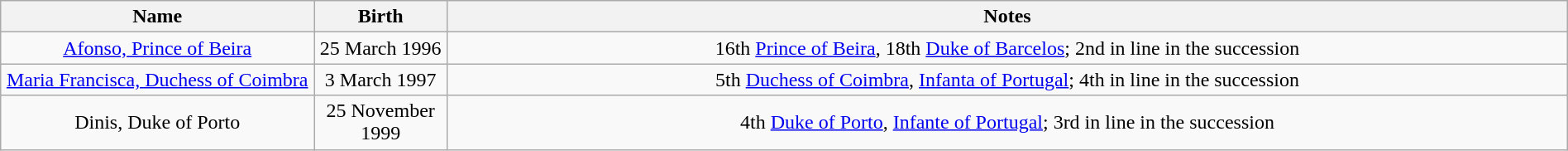<table style="text-align: center; width: 100%;" class="wikitable">
<tr>
<th style="width: 20%;">Name</th>
<th style="width: 100px;">Birth</th>
<th>Notes</th>
</tr>
<tr>
<td><a href='#'>Afonso, Prince of Beira</a></td>
<td>25 March 1996</td>
<td>16th <a href='#'>Prince of Beira</a>, 18th <a href='#'>Duke of Barcelos</a>; 2nd in line in the succession</td>
</tr>
<tr>
<td><a href='#'>Maria Francisca, Duchess of Coimbra</a></td>
<td>3 March 1997</td>
<td>5th <a href='#'>Duchess of Coimbra</a>, <a href='#'>Infanta of Portugal</a>; 4th in line in the succession</td>
</tr>
<tr>
<td>Dinis, Duke of Porto</td>
<td>25 November 1999</td>
<td>4th <a href='#'>Duke of Porto</a>, <a href='#'>Infante of Portugal</a>; 3rd in line in the succession</td>
</tr>
</table>
